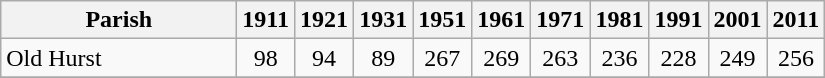<table class="wikitable" style="text-align:center;">
<tr>
<th width="150">Parish<br></th>
<th width="30">1911<br></th>
<th width="30">1921<br></th>
<th width="30">1931<br></th>
<th width="30">1951<br></th>
<th width="30">1961<br></th>
<th width="30">1971<br></th>
<th width="30">1981<br></th>
<th width="30">1991<br></th>
<th width="30">2001<br></th>
<th width="30">2011 <br></th>
</tr>
<tr>
<td align=left>Old Hurst</td>
<td align="center">98</td>
<td align="center">94</td>
<td align="center">89</td>
<td align="center">267</td>
<td align="center">269</td>
<td align="center">263</td>
<td align="center">236</td>
<td align="center">228</td>
<td align="center">249</td>
<td align="center">256</td>
</tr>
<tr>
</tr>
</table>
